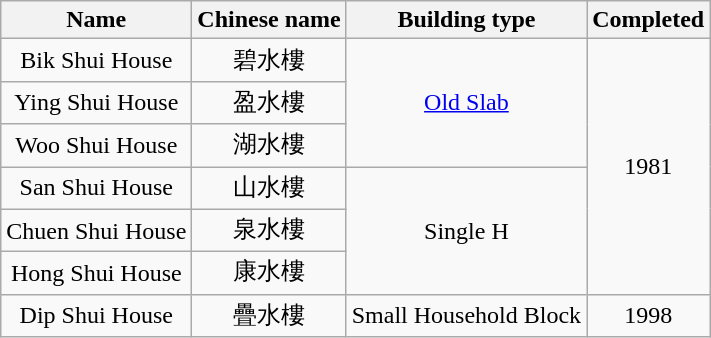<table class="wikitable" style="text-align: center">
<tr>
<th>Name</th>
<th>Chinese name</th>
<th>Building type</th>
<th>Completed</th>
</tr>
<tr>
<td>Bik Shui House</td>
<td>碧水樓</td>
<td rowspan="3"><a href='#'>Old Slab</a></td>
<td rowspan="6">1981</td>
</tr>
<tr>
<td>Ying Shui House</td>
<td>盈水樓</td>
</tr>
<tr>
<td>Woo Shui House</td>
<td>湖水樓</td>
</tr>
<tr>
<td>San Shui House</td>
<td>山水樓</td>
<td rowspan="3">Single H</td>
</tr>
<tr>
<td>Chuen Shui House</td>
<td>泉水樓</td>
</tr>
<tr>
<td>Hong Shui House</td>
<td>康水樓</td>
</tr>
<tr>
<td>Dip Shui House</td>
<td>疊水樓</td>
<td>Small Household Block</td>
<td>1998</td>
</tr>
</table>
